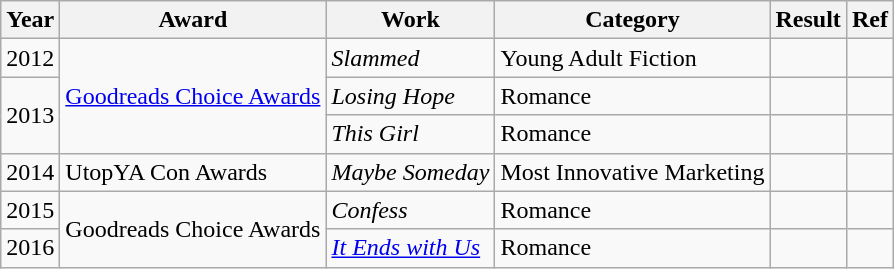<table class="wikitable">
<tr>
<th>Year</th>
<th>Award</th>
<th>Work</th>
<th>Category</th>
<th>Result</th>
<th>Ref</th>
</tr>
<tr>
<td>2012</td>
<td rowspan="3"><a href='#'>Goodreads Choice Awards</a></td>
<td><em>Slammed</em></td>
<td>Young Adult Fiction</td>
<td></td>
<td></td>
</tr>
<tr>
<td rowspan="2">2013</td>
<td><em>Losing Hope</em></td>
<td>Romance</td>
<td></td>
<td></td>
</tr>
<tr>
<td><em>This Girl</em></td>
<td>Romance</td>
<td></td>
<td></td>
</tr>
<tr>
<td>2014</td>
<td>UtopYA Con Awards</td>
<td><em>Maybe Someday</em></td>
<td>Most Innovative Marketing</td>
<td></td>
<td></td>
</tr>
<tr>
<td>2015</td>
<td rowspan="2">Goodreads Choice Awards</td>
<td><em>Confess</em></td>
<td>Romance</td>
<td></td>
<td></td>
</tr>
<tr>
<td>2016</td>
<td><em><a href='#'>It Ends with Us</a></em></td>
<td>Romance</td>
<td></td>
<td></td>
</tr>
</table>
